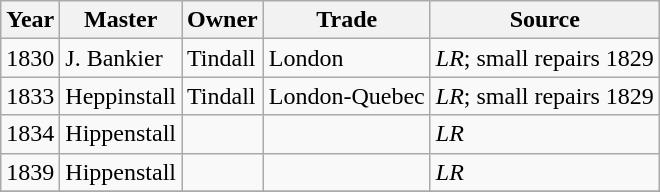<table class="sortable wikitable">
<tr>
<th>Year</th>
<th>Master</th>
<th>Owner</th>
<th>Trade</th>
<th>Source</th>
</tr>
<tr>
<td>1830</td>
<td>J. Bankier</td>
<td>Tindall</td>
<td>London</td>
<td><em>LR</em>; small repairs 1829</td>
</tr>
<tr>
<td>1833</td>
<td>Heppinstall</td>
<td>Tindall</td>
<td>London-Quebec</td>
<td><em>LR</em>; small repairs 1829</td>
</tr>
<tr>
<td>1834</td>
<td>Hippenstall</td>
<td></td>
<td></td>
<td><em>LR</em></td>
</tr>
<tr>
<td>1839</td>
<td>Hippenstall</td>
<td></td>
<td></td>
<td><em>LR</em></td>
</tr>
<tr>
</tr>
</table>
